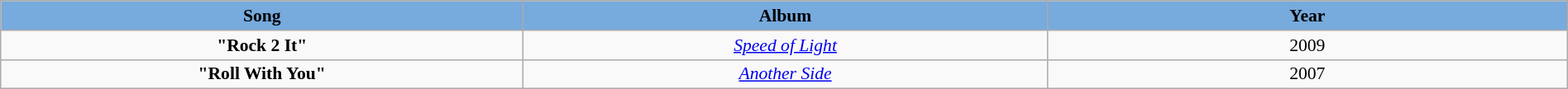<table class="wikitable" style="margin:0.5em auto; clear:both; font-size:.9em; text-align:center; width:100%">
<tr>
<th width="500" style="background: #7ad;">Song</th>
<th width="500" style="background: #7ad;">Album</th>
<th width="500" style="background: #7ad;">Year</th>
</tr>
<tr>
<td><strong>"Rock 2 It"</strong></td>
<td><em><a href='#'>Speed of Light</a></em></td>
<td>2009</td>
</tr>
<tr>
<td><strong>"Roll With You"</strong></td>
<td><em><a href='#'>Another Side</a></em></td>
<td>2007</td>
</tr>
</table>
